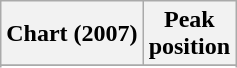<table class="wikitable sortable plainrowheaders" style="text-align:center;">
<tr>
<th>Chart (2007)</th>
<th>Peak<br>position</th>
</tr>
<tr>
</tr>
<tr>
</tr>
<tr>
</tr>
<tr>
</tr>
<tr>
</tr>
<tr>
</tr>
<tr>
</tr>
<tr>
</tr>
</table>
